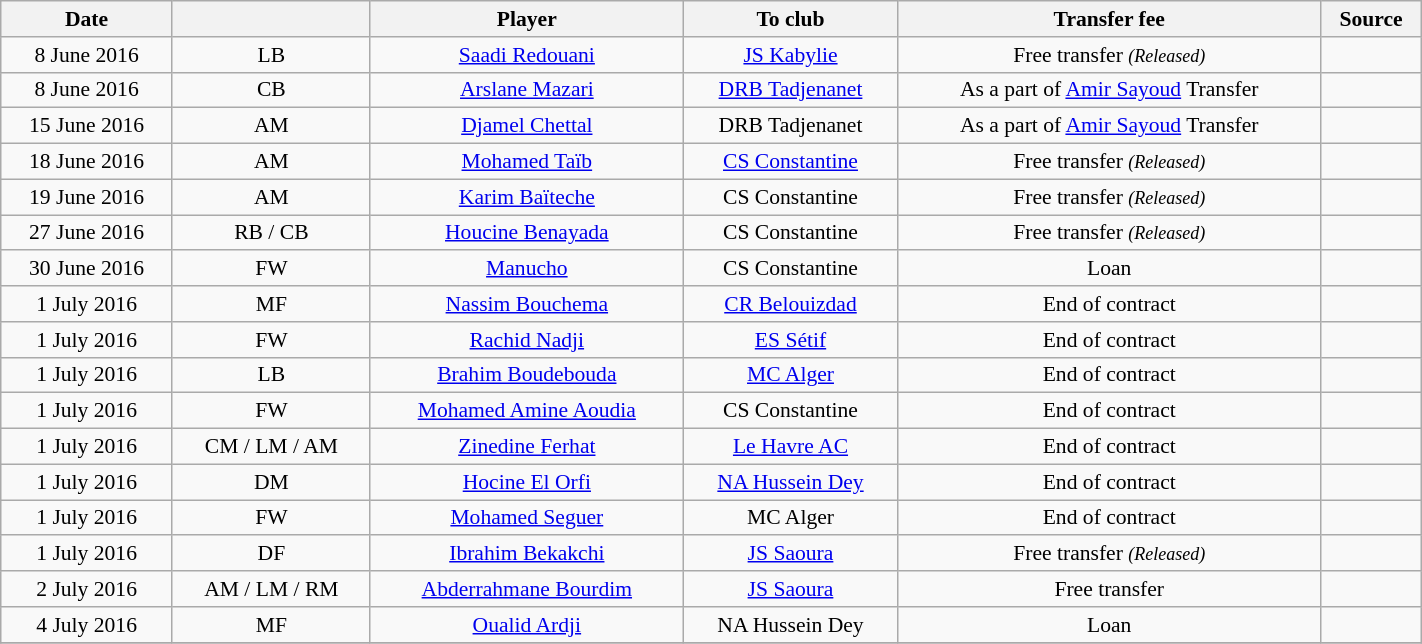<table class="wikitable sortable" style="width:75%; text-align:center; font-size:90%; text-align:centre;">
<tr>
<th>Date</th>
<th></th>
<th>Player</th>
<th>To club</th>
<th>Transfer fee</th>
<th>Source</th>
</tr>
<tr>
<td>8 June 2016</td>
<td>LB</td>
<td> <a href='#'>Saadi Redouani</a></td>
<td> <a href='#'>JS Kabylie</a></td>
<td>Free transfer <small><em>(Released)</em></small></td>
<td></td>
</tr>
<tr>
<td>8 June 2016</td>
<td>CB</td>
<td> <a href='#'>Arslane Mazari</a></td>
<td> <a href='#'>DRB Tadjenanet</a></td>
<td>As a part of <a href='#'>Amir Sayoud</a> Transfer</td>
<td></td>
</tr>
<tr>
<td>15 June 2016</td>
<td>AM</td>
<td> <a href='#'>Djamel Chettal</a></td>
<td> DRB Tadjenanet</td>
<td>As a part of <a href='#'>Amir Sayoud</a> Transfer</td>
<td></td>
</tr>
<tr>
<td>18 June 2016</td>
<td>AM</td>
<td> <a href='#'>Mohamed Taïb</a></td>
<td> <a href='#'>CS Constantine</a></td>
<td>Free transfer <small><em>(Released)</em></small></td>
<td></td>
</tr>
<tr>
<td>19 June 2016</td>
<td>AM</td>
<td> <a href='#'>Karim Baïteche</a></td>
<td> CS Constantine</td>
<td>Free transfer <small><em>(Released)</em></small></td>
<td></td>
</tr>
<tr>
<td>27 June 2016</td>
<td>RB / CB</td>
<td> <a href='#'>Houcine Benayada</a></td>
<td> CS Constantine</td>
<td>Free transfer <small><em>(Released)</em></small></td>
<td></td>
</tr>
<tr>
<td>30 June 2016</td>
<td>FW</td>
<td> <a href='#'>Manucho</a></td>
<td> CS Constantine</td>
<td>Loan</td>
<td></td>
</tr>
<tr>
<td>1 July 2016</td>
<td>MF</td>
<td> <a href='#'>Nassim Bouchema</a></td>
<td> <a href='#'>CR Belouizdad</a></td>
<td>End of contract</td>
<td></td>
</tr>
<tr>
<td>1 July 2016</td>
<td>FW</td>
<td> <a href='#'>Rachid Nadji</a></td>
<td> <a href='#'>ES Sétif</a></td>
<td>End of contract</td>
<td></td>
</tr>
<tr>
<td>1 July 2016</td>
<td>LB</td>
<td> <a href='#'>Brahim Boudebouda</a></td>
<td> <a href='#'>MC Alger</a></td>
<td>End of contract</td>
<td></td>
</tr>
<tr>
<td>1 July 2016</td>
<td>FW</td>
<td> <a href='#'>Mohamed Amine Aoudia</a></td>
<td> CS Constantine</td>
<td>End of contract</td>
<td></td>
</tr>
<tr>
<td>1 July 2016</td>
<td>CM / LM / AM</td>
<td> <a href='#'>Zinedine Ferhat</a></td>
<td> <a href='#'>Le Havre AC</a></td>
<td>End of contract</td>
<td></td>
</tr>
<tr>
<td>1 July 2016</td>
<td>DM</td>
<td> <a href='#'>Hocine El Orfi</a></td>
<td> <a href='#'>NA Hussein Dey</a></td>
<td>End of contract</td>
<td></td>
</tr>
<tr>
<td>1 July 2016</td>
<td>FW</td>
<td> <a href='#'>Mohamed Seguer</a></td>
<td> MC Alger</td>
<td>End of contract</td>
<td></td>
</tr>
<tr>
<td>1 July 2016</td>
<td>DF</td>
<td> <a href='#'>Ibrahim Bekakchi</a></td>
<td> <a href='#'>JS Saoura</a></td>
<td>Free transfer <small><em>(Released)</em></small></td>
<td></td>
</tr>
<tr>
<td>2 July 2016</td>
<td>AM / LM / RM</td>
<td> <a href='#'>Abderrahmane Bourdim</a></td>
<td> <a href='#'>JS Saoura</a></td>
<td>Free transfer</td>
<td></td>
</tr>
<tr>
<td>4 July 2016</td>
<td>MF</td>
<td> <a href='#'>Oualid Ardji</a></td>
<td> NA Hussein Dey</td>
<td>Loan</td>
<td></td>
</tr>
<tr>
</tr>
</table>
